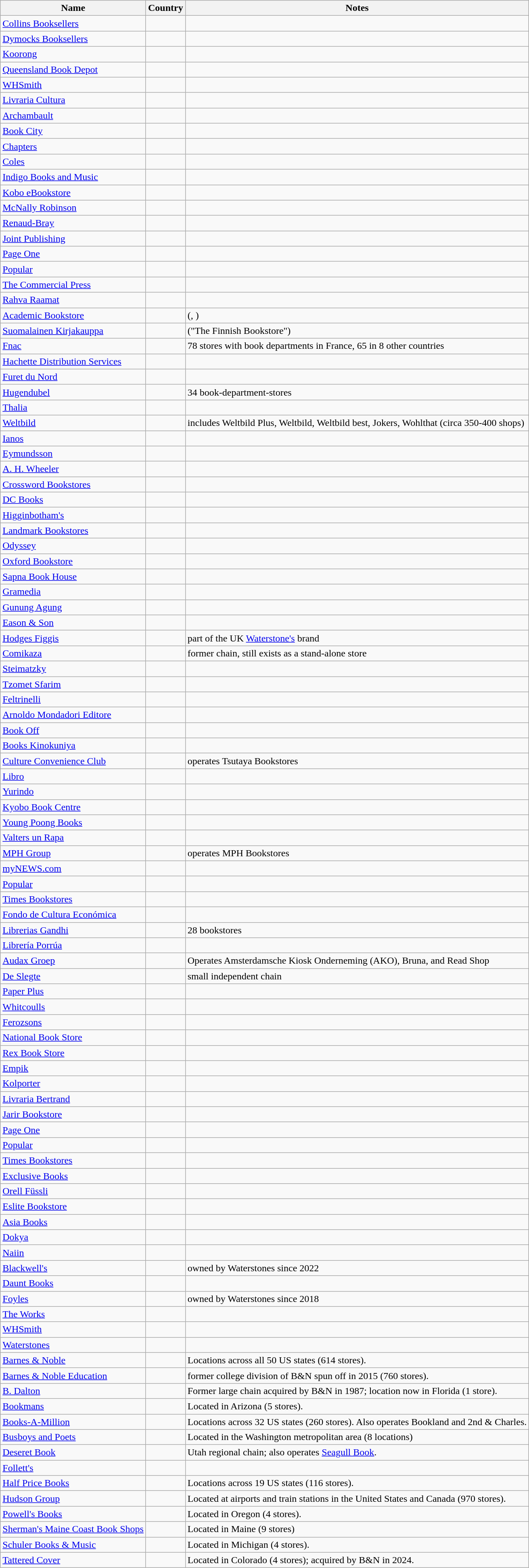<table class="wikitable sortable">
<tr>
<th>Name</th>
<th>Country</th>
<th>Notes</th>
</tr>
<tr>
<td><a href='#'>Collins Booksellers</a></td>
<td></td>
<td></td>
</tr>
<tr>
<td><a href='#'>Dymocks Booksellers</a></td>
<td></td>
<td></td>
</tr>
<tr>
<td><a href='#'>Koorong</a></td>
<td></td>
<td></td>
</tr>
<tr>
<td><a href='#'>Queensland Book Depot</a></td>
<td></td>
<td></td>
</tr>
<tr>
<td><a href='#'>WHSmith</a></td>
<td></td>
<td></td>
</tr>
<tr>
<td><a href='#'>Livraria Cultura</a></td>
<td></td>
<td></td>
</tr>
<tr>
<td><a href='#'>Archambault</a></td>
<td></td>
<td></td>
</tr>
<tr>
<td><a href='#'>Book City</a></td>
<td></td>
<td></td>
</tr>
<tr>
<td><a href='#'>Chapters</a></td>
<td></td>
<td></td>
</tr>
<tr>
<td><a href='#'>Coles</a></td>
<td></td>
<td></td>
</tr>
<tr>
<td><a href='#'>Indigo Books and Music</a></td>
<td></td>
<td></td>
</tr>
<tr>
<td><a href='#'>Kobo eBookstore</a></td>
<td></td>
<td></td>
</tr>
<tr>
<td><a href='#'>McNally Robinson</a></td>
<td></td>
<td></td>
</tr>
<tr>
<td><a href='#'>Renaud-Bray</a></td>
<td></td>
<td></td>
</tr>
<tr>
<td><a href='#'>Joint Publishing</a></td>
<td></td>
<td></td>
</tr>
<tr>
<td><a href='#'>Page One</a></td>
<td></td>
<td></td>
</tr>
<tr>
<td><a href='#'>Popular</a></td>
<td></td>
<td></td>
</tr>
<tr>
<td><a href='#'>The Commercial Press</a></td>
<td></td>
<td></td>
</tr>
<tr>
<td><a href='#'>Rahva Raamat</a></td>
<td></td>
<td></td>
</tr>
<tr>
<td><a href='#'>Academic Bookstore</a></td>
<td></td>
<td>(, )</td>
</tr>
<tr>
<td><a href='#'>Suomalainen Kirjakauppa</a></td>
<td></td>
<td>("The Finnish Bookstore")</td>
</tr>
<tr>
<td><a href='#'>Fnac</a></td>
<td></td>
<td>78 stores with book departments in France, 65 in 8 other countries</td>
</tr>
<tr>
<td><a href='#'>Hachette Distribution Services</a></td>
<td></td>
<td></td>
</tr>
<tr>
<td><a href='#'>Furet du Nord</a></td>
<td></td>
<td></td>
</tr>
<tr>
<td><a href='#'>Hugendubel</a></td>
<td></td>
<td>34 book-department-stores</td>
</tr>
<tr>
<td><a href='#'>Thalia</a></td>
<td></td>
<td></td>
</tr>
<tr>
<td><a href='#'>Weltbild</a></td>
<td></td>
<td>includes Weltbild Plus, Weltbild, Weltbild best, Jokers, Wohlthat (circa 350-400 shops)</td>
</tr>
<tr>
<td><a href='#'>Ianos</a></td>
<td></td>
<td></td>
</tr>
<tr>
<td><a href='#'>Eymundsson</a></td>
<td></td>
<td></td>
</tr>
<tr>
<td><a href='#'>A. H. Wheeler</a></td>
<td></td>
<td></td>
</tr>
<tr>
<td><a href='#'>Crossword Bookstores</a></td>
<td></td>
<td></td>
</tr>
<tr>
<td><a href='#'>DC Books</a></td>
<td></td>
<td></td>
</tr>
<tr>
<td><a href='#'>Higginbotham's</a></td>
<td></td>
<td></td>
</tr>
<tr>
<td><a href='#'>Landmark Bookstores</a></td>
<td></td>
<td></td>
</tr>
<tr>
<td><a href='#'>Odyssey</a></td>
<td></td>
<td></td>
</tr>
<tr>
<td><a href='#'>Oxford Bookstore</a></td>
<td></td>
<td></td>
</tr>
<tr>
<td><a href='#'>Sapna Book House</a></td>
<td></td>
<td></td>
</tr>
<tr>
<td><a href='#'>Gramedia</a></td>
<td></td>
<td></td>
</tr>
<tr>
<td><a href='#'>Gunung Agung</a></td>
<td></td>
<td></td>
</tr>
<tr>
<td><a href='#'>Eason & Son</a></td>
<td></td>
<td></td>
</tr>
<tr>
<td><a href='#'>Hodges Figgis</a></td>
<td></td>
<td>part of the UK <a href='#'>Waterstone's</a> brand</td>
</tr>
<tr>
<td><a href='#'>Comikaza</a></td>
<td></td>
<td>former chain, still exists as a stand-alone store</td>
</tr>
<tr>
<td><a href='#'>Steimatzky</a></td>
<td></td>
<td></td>
</tr>
<tr>
<td><a href='#'>Tzomet Sfarim</a></td>
<td></td>
<td></td>
</tr>
<tr>
<td><a href='#'>Feltrinelli</a></td>
<td></td>
<td></td>
</tr>
<tr>
<td><a href='#'>Arnoldo Mondadori Editore</a></td>
<td></td>
<td></td>
</tr>
<tr>
<td><a href='#'>Book Off</a></td>
<td></td>
<td></td>
</tr>
<tr>
<td><a href='#'>Books Kinokuniya</a></td>
<td></td>
<td></td>
</tr>
<tr>
<td><a href='#'>Culture Convenience Club</a></td>
<td></td>
<td>operates Tsutaya Bookstores</td>
</tr>
<tr>
<td><a href='#'>Libro</a></td>
<td></td>
<td></td>
</tr>
<tr>
<td><a href='#'>Yurindo</a></td>
<td></td>
<td></td>
</tr>
<tr>
<td><a href='#'>Kyobo Book Centre</a></td>
<td></td>
<td></td>
</tr>
<tr>
<td><a href='#'>Young Poong Books</a></td>
<td></td>
<td></td>
</tr>
<tr>
<td><a href='#'>Valters un Rapa</a></td>
<td></td>
<td></td>
</tr>
<tr>
<td><a href='#'>MPH Group</a></td>
<td></td>
<td>operates MPH Bookstores</td>
</tr>
<tr>
<td><a href='#'>myNEWS.com</a></td>
<td></td>
<td></td>
</tr>
<tr>
<td><a href='#'>Popular</a></td>
<td></td>
<td></td>
</tr>
<tr>
<td><a href='#'>Times Bookstores</a></td>
<td></td>
<td></td>
</tr>
<tr>
<td><a href='#'>Fondo de Cultura Económica</a></td>
<td></td>
<td></td>
</tr>
<tr>
<td><a href='#'>Librerias Gandhi</a></td>
<td></td>
<td>28 bookstores</td>
</tr>
<tr>
<td><a href='#'>Librería Porrúa</a></td>
<td></td>
<td></td>
</tr>
<tr>
<td><a href='#'>Audax Groep</a></td>
<td></td>
<td>Operates Amsterdamsche Kiosk Onderneming (AKO), Bruna, and Read Shop</td>
</tr>
<tr>
<td><a href='#'>De Slegte</a></td>
<td></td>
<td>small independent chain</td>
</tr>
<tr>
<td><a href='#'>Paper Plus</a></td>
<td></td>
<td></td>
</tr>
<tr>
<td><a href='#'>Whitcoulls</a></td>
<td></td>
<td></td>
</tr>
<tr>
<td><a href='#'>Ferozsons</a></td>
<td></td>
<td></td>
</tr>
<tr>
<td><a href='#'>National Book Store</a></td>
<td></td>
<td></td>
</tr>
<tr>
<td><a href='#'>Rex Book Store</a></td>
<td></td>
<td></td>
</tr>
<tr>
<td><a href='#'>Empik</a></td>
<td></td>
<td></td>
</tr>
<tr>
<td><a href='#'>Kolporter</a></td>
<td></td>
<td></td>
</tr>
<tr>
<td><a href='#'>Livraria Bertrand</a></td>
<td></td>
<td></td>
</tr>
<tr>
<td><a href='#'>Jarir Bookstore</a></td>
<td></td>
<td></td>
</tr>
<tr>
<td><a href='#'>Page One</a></td>
<td></td>
<td></td>
</tr>
<tr>
<td><a href='#'>Popular</a></td>
<td></td>
<td></td>
</tr>
<tr>
<td><a href='#'>Times Bookstores</a></td>
<td></td>
<td></td>
</tr>
<tr>
<td><a href='#'>Exclusive Books</a></td>
<td></td>
<td></td>
</tr>
<tr>
<td><a href='#'>Orell Füssli</a></td>
<td></td>
<td></td>
</tr>
<tr>
<td><a href='#'>Eslite Bookstore</a></td>
<td></td>
<td></td>
</tr>
<tr>
<td><a href='#'>Asia Books</a></td>
<td></td>
<td></td>
</tr>
<tr>
<td><a href='#'>Dokya</a></td>
<td></td>
<td></td>
</tr>
<tr>
<td><a href='#'>Naiin</a></td>
<td></td>
<td></td>
</tr>
<tr>
<td><a href='#'>Blackwell's</a></td>
<td></td>
<td>owned by Waterstones since 2022</td>
</tr>
<tr>
<td><a href='#'>Daunt Books</a></td>
<td></td>
<td></td>
</tr>
<tr>
<td><a href='#'>Foyles</a></td>
<td></td>
<td>owned by Waterstones since 2018</td>
</tr>
<tr>
<td><a href='#'>The Works</a></td>
<td></td>
<td></td>
</tr>
<tr>
<td><a href='#'>WHSmith</a></td>
<td></td>
<td></td>
</tr>
<tr>
<td><a href='#'>Waterstones</a></td>
<td></td>
<td></td>
</tr>
<tr>
<td><a href='#'>Barnes & Noble</a></td>
<td></td>
<td>Locations across all 50 US states (614 stores).</td>
</tr>
<tr>
<td><a href='#'>Barnes & Noble Education</a></td>
<td></td>
<td>former college division of B&N spun off in 2015 (760 stores).</td>
</tr>
<tr>
<td><a href='#'>B. Dalton</a></td>
<td></td>
<td>Former large chain acquired by B&N in 1987; location now in Florida (1 store).</td>
</tr>
<tr>
<td><a href='#'>Bookmans</a></td>
<td></td>
<td>Located in Arizona (5 stores).</td>
</tr>
<tr>
<td><a href='#'>Books-A-Million</a></td>
<td></td>
<td>Locations across 32 US states (260 stores). Also operates Bookland and 2nd & Charles.</td>
</tr>
<tr>
<td><a href='#'>Busboys and Poets</a></td>
<td></td>
<td>Located in the Washington metropolitan area (8 locations)</td>
</tr>
<tr>
<td><a href='#'>Deseret Book</a></td>
<td></td>
<td>Utah regional chain; also operates <a href='#'>Seagull Book</a>.</td>
</tr>
<tr>
<td><a href='#'>Follett's</a></td>
<td></td>
<td></td>
</tr>
<tr>
<td><a href='#'>Half Price Books</a></td>
<td></td>
<td>Locations across 19 US states (116 stores).</td>
</tr>
<tr>
<td><a href='#'>Hudson Group</a></td>
<td></td>
<td>Located at airports and train stations in the United States and Canada (970 stores).</td>
</tr>
<tr>
<td><a href='#'>Powell's Books</a></td>
<td></td>
<td>Located in Oregon (4 stores).</td>
</tr>
<tr>
<td><a href='#'>Sherman's Maine Coast Book Shops</a></td>
<td></td>
<td>Located in Maine (9 stores)</td>
</tr>
<tr>
<td><a href='#'>Schuler Books & Music</a></td>
<td></td>
<td>Located in Michigan (4 stores).</td>
</tr>
<tr>
<td><a href='#'>Tattered Cover</a></td>
<td></td>
<td>Located in Colorado (4 stores); acquired by B&N in 2024.</td>
</tr>
</table>
